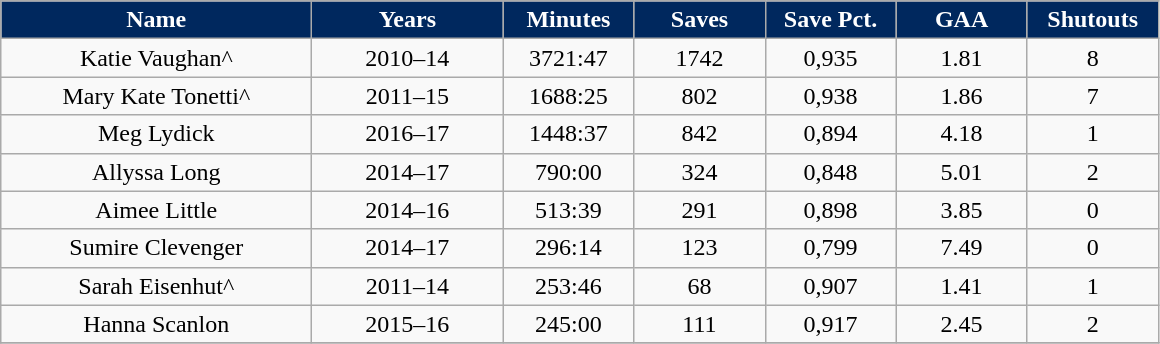<table class="wikitable">
<tr align="center"  style=" background:#00285e; color:#ffffff;">
<td ! scope="col" width="200px"><strong>Name</strong></td>
<td ! scope="col" width="120px"><strong>Years</strong></td>
<td ! scope="col" width="80px"><strong>Minutes</strong></td>
<td ! scope="col" width="80px"><strong>Saves</strong></td>
<td ! scope="col" width="80px"><strong>Save Pct.</strong></td>
<td ! scope="col" width="80px"><strong>GAA</strong></td>
<td ! scope="col" width="80px"><strong>Shutouts</strong></td>
</tr>
<tr align="center" bgcolor="">
<td>Katie Vaughan^</td>
<td>2010–14</td>
<td>3721:47</td>
<td>1742</td>
<td>0,935</td>
<td>1.81</td>
<td>8</td>
</tr>
<tr align="center" bgcolor="">
<td>Mary Kate Tonetti^</td>
<td>2011–15</td>
<td>1688:25</td>
<td>802</td>
<td>0,938</td>
<td>1.86</td>
<td>7</td>
</tr>
<tr align="center" bgcolor="">
<td>Meg Lydick</td>
<td>2016–17</td>
<td>1448:37</td>
<td>842</td>
<td>0,894</td>
<td>4.18</td>
<td>1</td>
</tr>
<tr align="center" bgcolor="">
<td>Allyssa Long</td>
<td>2014–17</td>
<td>790:00</td>
<td>324</td>
<td>0,848</td>
<td>5.01</td>
<td>2</td>
</tr>
<tr align="center" bgcolor="">
<td>Aimee Little</td>
<td>2014–16</td>
<td>513:39</td>
<td>291</td>
<td>0,898</td>
<td>3.85</td>
<td>0</td>
</tr>
<tr align="center" bgcolor="">
<td>Sumire Clevenger</td>
<td>2014–17</td>
<td>296:14</td>
<td>123</td>
<td>0,799</td>
<td>7.49</td>
<td>0</td>
</tr>
<tr align="center" bgcolor="">
<td>Sarah Eisenhut^</td>
<td>2011–14</td>
<td>253:46</td>
<td>68</td>
<td>0,907</td>
<td>1.41</td>
<td>1</td>
</tr>
<tr align="center" bgcolor="">
<td>Hanna Scanlon</td>
<td>2015–16</td>
<td>245:00</td>
<td>111</td>
<td>0,917</td>
<td>2.45</td>
<td>2</td>
</tr>
<tr align="center" bgcolor="">
</tr>
</table>
